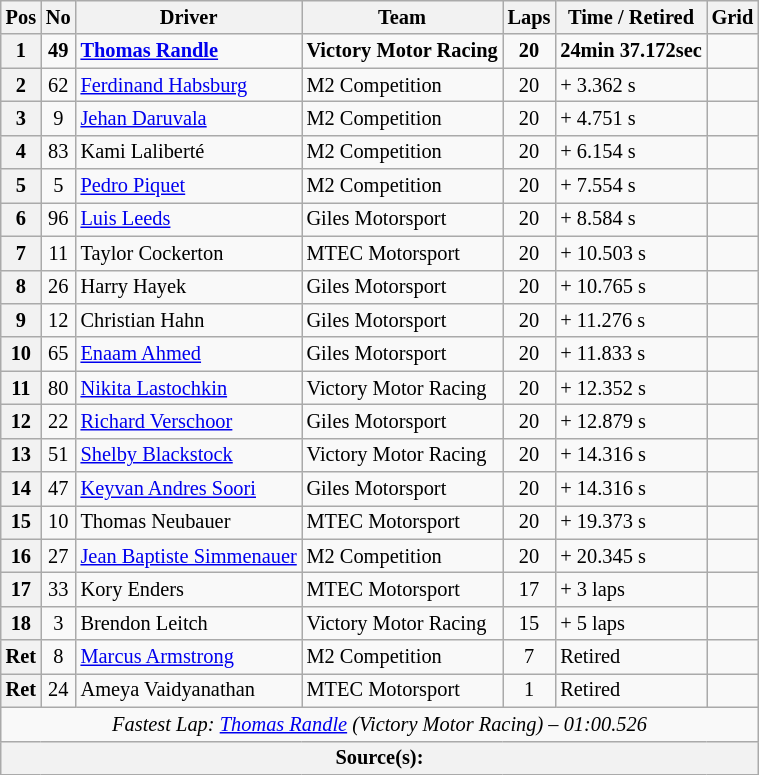<table class="wikitable" style="font-size: 85%">
<tr>
<th>Pos</th>
<th>No</th>
<th>Driver</th>
<th>Team</th>
<th>Laps</th>
<th>Time / Retired</th>
<th>Grid</th>
</tr>
<tr>
<th>1</th>
<td style="text-align:center;"><strong>49</strong></td>
<td> <strong><a href='#'>Thomas Randle</a></strong></td>
<td><strong>Victory Motor Racing</strong></td>
<td style="text-align:center;"><strong>20</strong></td>
<td><strong>24min 37.172sec</strong></td>
<td style="text-align:center;"></td>
</tr>
<tr>
<th>2</th>
<td style="text-align:center;">62</td>
<td> <a href='#'>Ferdinand Habsburg</a></td>
<td>M2 Competition</td>
<td style="text-align:center;">20</td>
<td>+ 3.362 s</td>
<td style="text-align:center;"></td>
</tr>
<tr>
<th>3</th>
<td style="text-align:center;">9</td>
<td> <a href='#'>Jehan Daruvala</a></td>
<td>M2 Competition</td>
<td style="text-align:center;">20</td>
<td>+ 4.751 s</td>
<td style="text-align:center;"></td>
</tr>
<tr>
<th>4</th>
<td style="text-align:center;">83</td>
<td> Kami Laliberté</td>
<td>M2 Competition</td>
<td style="text-align:center;">20</td>
<td>+ 6.154 s</td>
<td style="text-align:center;"></td>
</tr>
<tr>
<th>5</th>
<td style="text-align:center;">5</td>
<td> <a href='#'>Pedro Piquet</a></td>
<td>M2 Competition</td>
<td style="text-align:center;">20</td>
<td>+ 7.554 s</td>
<td style="text-align:center;"></td>
</tr>
<tr>
<th>6</th>
<td style="text-align:center;">96</td>
<td> <a href='#'>Luis Leeds</a></td>
<td>Giles Motorsport</td>
<td style="text-align:center;">20</td>
<td>+ 8.584 s</td>
<td style="text-align:center;"></td>
</tr>
<tr>
<th>7</th>
<td style="text-align:center;">11</td>
<td> Taylor Cockerton</td>
<td>MTEC Motorsport</td>
<td style="text-align:center;">20</td>
<td>+ 10.503 s</td>
<td style="text-align:center;"></td>
</tr>
<tr>
<th>8</th>
<td style="text-align:center;">26</td>
<td> Harry Hayek</td>
<td>Giles Motorsport</td>
<td style="text-align:center;">20</td>
<td>+ 10.765 s</td>
<td style="text-align:center;"></td>
</tr>
<tr>
<th>9</th>
<td style="text-align:center;">12</td>
<td> Christian Hahn</td>
<td>Giles Motorsport</td>
<td style="text-align:center;">20</td>
<td>+ 11.276 s</td>
<td style="text-align:center;"></td>
</tr>
<tr>
<th>10</th>
<td style="text-align:center;">65</td>
<td> <a href='#'>Enaam Ahmed</a></td>
<td>Giles Motorsport</td>
<td style="text-align:center;">20</td>
<td>+ 11.833 s</td>
<td style="text-align:center;"></td>
</tr>
<tr>
<th>11</th>
<td style="text-align:center;">80</td>
<td> <a href='#'>Nikita Lastochkin</a></td>
<td>Victory Motor Racing</td>
<td style="text-align:center;">20</td>
<td>+ 12.352 s</td>
<td style="text-align:center;"></td>
</tr>
<tr>
<th>12</th>
<td style="text-align:center;">22</td>
<td> <a href='#'>Richard Verschoor</a></td>
<td>Giles Motorsport</td>
<td style="text-align:center;">20</td>
<td>+ 12.879 s</td>
<td style="text-align:center;"></td>
</tr>
<tr>
<th>13</th>
<td style="text-align:center;">51</td>
<td> <a href='#'>Shelby Blackstock</a></td>
<td>Victory Motor Racing</td>
<td style="text-align:center;">20</td>
<td>+ 14.316 s</td>
<td style="text-align:center;"></td>
</tr>
<tr>
<th>14</th>
<td style="text-align:center;">47</td>
<td> <a href='#'>Keyvan Andres Soori</a></td>
<td>Giles Motorsport</td>
<td style="text-align:center;">20</td>
<td>+ 14.316 s</td>
<td style="text-align:center;"></td>
</tr>
<tr>
<th>15</th>
<td style="text-align:center;">10</td>
<td> Thomas Neubauer</td>
<td>MTEC Motorsport</td>
<td style="text-align:center;">20</td>
<td>+ 19.373 s</td>
<td style="text-align:center;"></td>
</tr>
<tr>
<th>16</th>
<td style="text-align:center;">27</td>
<td> <a href='#'>Jean Baptiste Simmenauer</a></td>
<td>M2 Competition</td>
<td style="text-align:center;">20</td>
<td>+ 20.345 s</td>
<td style="text-align:center;"></td>
</tr>
<tr>
<th>17</th>
<td style="text-align:center;">33</td>
<td> Kory Enders</td>
<td>MTEC Motorsport</td>
<td style="text-align:center;">17</td>
<td>+ 3 laps</td>
<td style="text-align:center;"></td>
</tr>
<tr>
<th>18</th>
<td style="text-align:center;">3</td>
<td> Brendon Leitch</td>
<td>Victory Motor Racing</td>
<td style="text-align:center;">15</td>
<td>+ 5 laps</td>
<td style="text-align:center;"></td>
</tr>
<tr>
<th>Ret</th>
<td style="text-align:center;">8</td>
<td> <a href='#'>Marcus Armstrong</a></td>
<td>M2 Competition</td>
<td style="text-align:center;">7</td>
<td>Retired</td>
<td style="text-align:center;"></td>
</tr>
<tr>
<th>Ret</th>
<td style="text-align:center;">24</td>
<td> Ameya Vaidyanathan</td>
<td>MTEC Motorsport</td>
<td style="text-align:center;">1</td>
<td>Retired</td>
<td style="text-align:center;"></td>
</tr>
<tr>
<td colspan="7" style="text-align:center;"><em>Fastest Lap: <a href='#'>Thomas Randle</a> (Victory Motor Racing) – 01:00.526</em></td>
</tr>
<tr>
<th colspan="7">Source(s): </th>
</tr>
</table>
